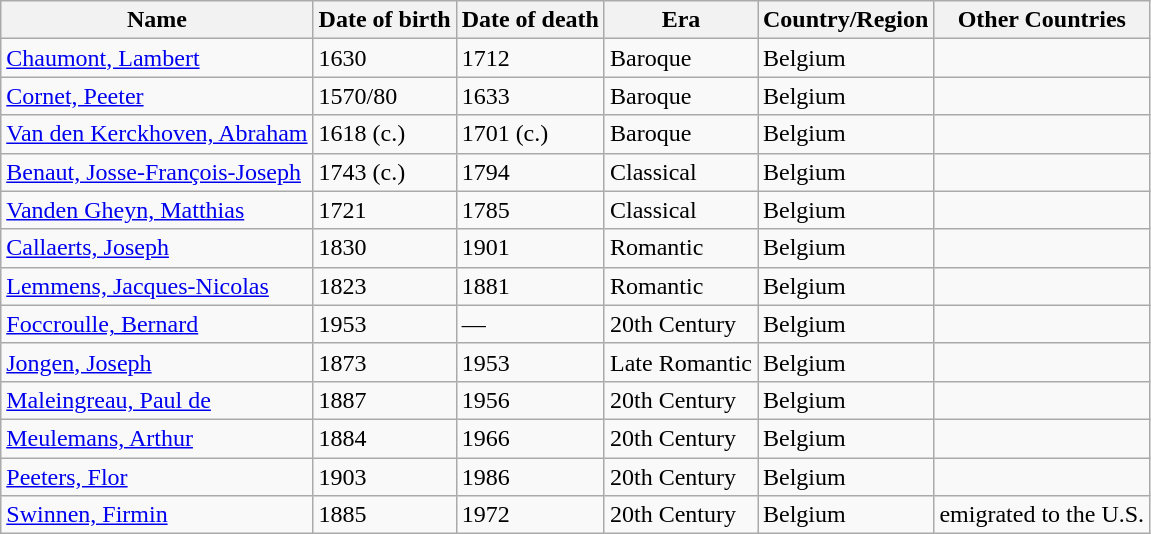<table class="wikitable sortable">
<tr>
<th>Name</th>
<th>Date of birth</th>
<th>Date of death</th>
<th>Era</th>
<th>Country/Region</th>
<th>Other Countries</th>
</tr>
<tr>
<td><a href='#'>Chaumont, Lambert</a></td>
<td>1630</td>
<td>1712</td>
<td>Baroque</td>
<td>Belgium</td>
<td></td>
</tr>
<tr>
<td><a href='#'>Cornet, Peeter</a></td>
<td>1570/80</td>
<td>1633</td>
<td>Baroque</td>
<td>Belgium</td>
<td></td>
</tr>
<tr>
<td><a href='#'>Van den Kerckhoven, Abraham</a></td>
<td>1618 (c.)</td>
<td>1701 (c.)</td>
<td>Baroque</td>
<td>Belgium</td>
<td></td>
</tr>
<tr>
<td><a href='#'>Benaut, Josse-François-Joseph</a></td>
<td>1743 (c.)</td>
<td>1794</td>
<td>Classical</td>
<td>Belgium</td>
<td></td>
</tr>
<tr>
<td><a href='#'>Vanden Gheyn, Matthias</a></td>
<td>1721</td>
<td>1785</td>
<td>Classical</td>
<td>Belgium</td>
<td></td>
</tr>
<tr>
<td><a href='#'>Callaerts, Joseph</a></td>
<td>1830</td>
<td>1901</td>
<td>Romantic</td>
<td>Belgium</td>
<td></td>
</tr>
<tr>
<td><a href='#'>Lemmens, Jacques-Nicolas</a></td>
<td>1823</td>
<td>1881</td>
<td>Romantic</td>
<td>Belgium</td>
<td></td>
</tr>
<tr>
<td><a href='#'>Foccroulle, Bernard</a></td>
<td>1953</td>
<td>—</td>
<td>20th Century</td>
<td>Belgium</td>
<td></td>
</tr>
<tr>
<td><a href='#'>Jongen, Joseph</a></td>
<td>1873</td>
<td>1953</td>
<td>Late Romantic</td>
<td>Belgium</td>
<td></td>
</tr>
<tr>
<td><a href='#'>Maleingreau, Paul de</a></td>
<td>1887</td>
<td>1956</td>
<td>20th Century</td>
<td>Belgium</td>
<td></td>
</tr>
<tr>
<td><a href='#'>Meulemans, Arthur</a></td>
<td>1884</td>
<td>1966</td>
<td>20th Century</td>
<td>Belgium</td>
<td></td>
</tr>
<tr>
<td><a href='#'>Peeters, Flor</a></td>
<td>1903</td>
<td>1986</td>
<td>20th Century</td>
<td>Belgium</td>
<td></td>
</tr>
<tr>
<td><a href='#'>Swinnen, Firmin</a></td>
<td>1885</td>
<td>1972</td>
<td>20th Century</td>
<td>Belgium</td>
<td>emigrated to the U.S.</td>
</tr>
</table>
